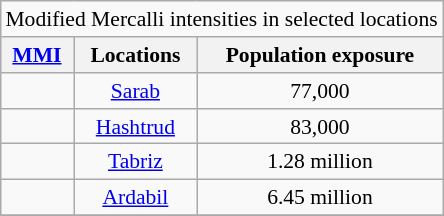<table class="wikitable" style="float: right; text-align: center; font-size:90%;">
<tr>
<td colspan="3" style="text-align: center;">Modified Mercalli intensities in selected locations</td>
</tr>
<tr>
<th><a href='#'>MMI</a></th>
<th>Locations</th>
<th>Population exposure</th>
</tr>
<tr>
<td></td>
<td><a href='#'>Sarab</a></td>
<td>77,000</td>
</tr>
<tr>
<td></td>
<td><a href='#'>Hashtrud</a></td>
<td>83,000</td>
</tr>
<tr>
<td></td>
<td><a href='#'>Tabriz</a></td>
<td>1.28 million</td>
</tr>
<tr>
<td></td>
<td><a href='#'>Ardabil</a></td>
<td>6.45 million</td>
</tr>
<tr>
</tr>
</table>
